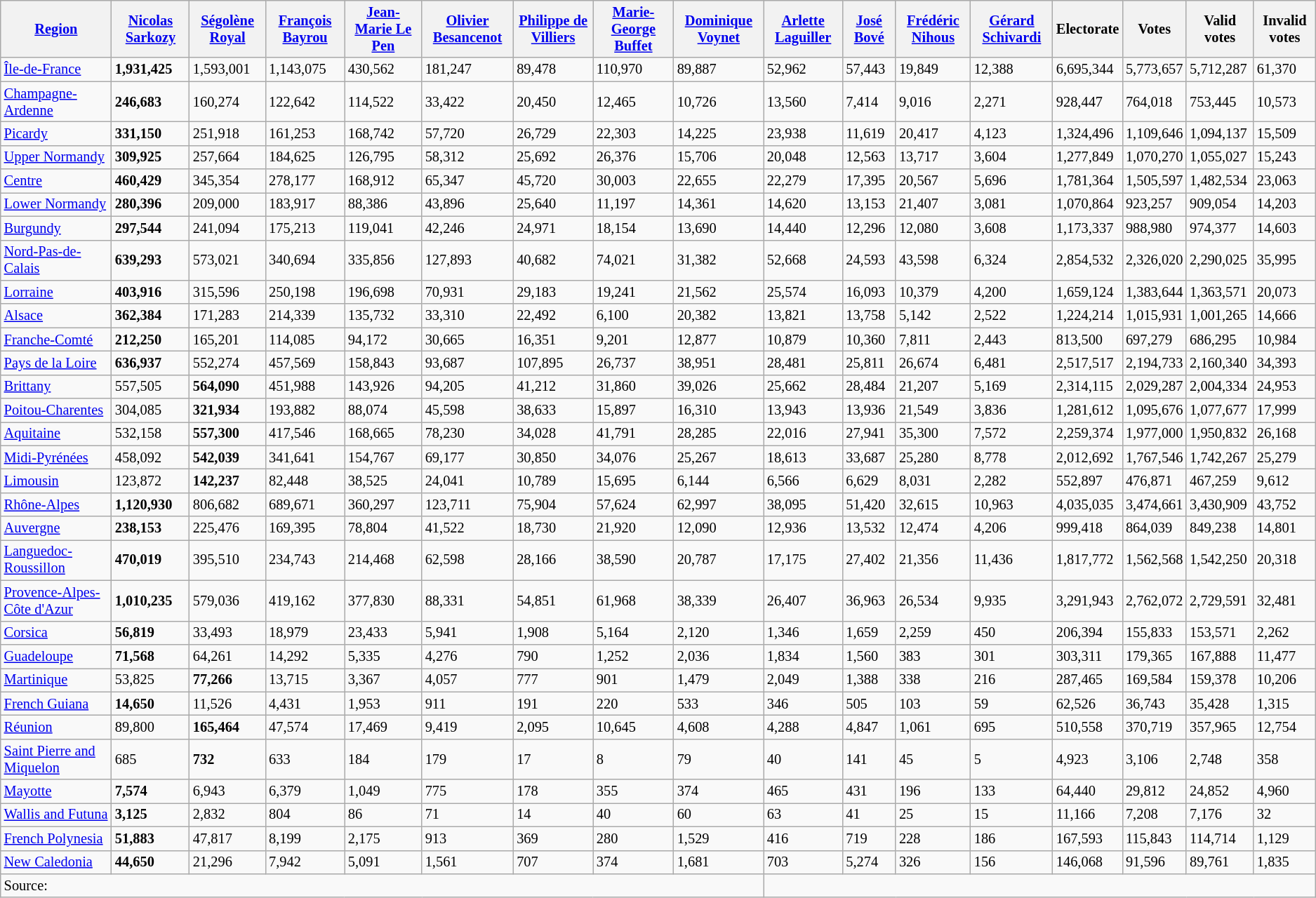<table class="wikitable sortable collapsible collapsed"  style="font-size:85%;">
<tr>
<th align=left><a href='#'>Region</a></th>
<th align=left><a href='#'>Nicolas Sarkozy</a></th>
<th align=left><a href='#'>Ségolène Royal</a></th>
<th align=left><a href='#'>François Bayrou</a></th>
<th align=left><a href='#'>Jean-Marie Le Pen</a></th>
<th align=left><a href='#'>Olivier Besancenot</a></th>
<th align=left><a href='#'>Philippe de Villiers</a></th>
<th align=left><a href='#'>Marie-George Buffet</a></th>
<th align=left><a href='#'>Dominique Voynet</a></th>
<th align=left><a href='#'>Arlette Laguiller</a></th>
<th align=left><a href='#'>José Bové</a></th>
<th align=left><a href='#'>Frédéric Nihous</a></th>
<th align=left><a href='#'>Gérard Schivardi</a></th>
<th align=left>Electorate</th>
<th align=left>Votes</th>
<th align=left>Valid votes</th>
<th align=left>Invalid votes</th>
</tr>
<tr>
<td><a href='#'>Île-de-France</a></td>
<td><strong>1,931,425</strong></td>
<td>1,593,001</td>
<td>1,143,075</td>
<td>430,562</td>
<td>181,247</td>
<td>89,478</td>
<td>110,970</td>
<td>89,887</td>
<td>52,962</td>
<td>57,443</td>
<td>19,849</td>
<td>12,388</td>
<td>6,695,344</td>
<td>5,773,657</td>
<td>5,712,287</td>
<td>61,370</td>
</tr>
<tr>
<td><a href='#'>Champagne-Ardenne</a></td>
<td><strong>246,683</strong></td>
<td>160,274</td>
<td>122,642</td>
<td>114,522</td>
<td>33,422</td>
<td>20,450</td>
<td>12,465</td>
<td>10,726</td>
<td>13,560</td>
<td>7,414</td>
<td>9,016</td>
<td>2,271</td>
<td>928,447</td>
<td>764,018</td>
<td>753,445</td>
<td>10,573</td>
</tr>
<tr>
<td><a href='#'>Picardy</a></td>
<td><strong>331,150</strong></td>
<td>251,918</td>
<td>161,253</td>
<td>168,742</td>
<td>57,720</td>
<td>26,729</td>
<td>22,303</td>
<td>14,225</td>
<td>23,938</td>
<td>11,619</td>
<td>20,417</td>
<td>4,123</td>
<td>1,324,496</td>
<td>1,109,646</td>
<td>1,094,137</td>
<td>15,509</td>
</tr>
<tr>
<td><a href='#'>Upper Normandy</a></td>
<td><strong>309,925</strong></td>
<td>257,664</td>
<td>184,625</td>
<td>126,795</td>
<td>58,312</td>
<td>25,692</td>
<td>26,376</td>
<td>15,706</td>
<td>20,048</td>
<td>12,563</td>
<td>13,717</td>
<td>3,604</td>
<td>1,277,849</td>
<td>1,070,270</td>
<td>1,055,027</td>
<td>15,243</td>
</tr>
<tr>
<td><a href='#'>Centre</a></td>
<td><strong>460,429</strong></td>
<td>345,354</td>
<td>278,177</td>
<td>168,912</td>
<td>65,347</td>
<td>45,720</td>
<td>30,003</td>
<td>22,655</td>
<td>22,279</td>
<td>17,395</td>
<td>20,567</td>
<td>5,696</td>
<td>1,781,364</td>
<td>1,505,597</td>
<td>1,482,534</td>
<td>23,063</td>
</tr>
<tr>
<td><a href='#'>Lower Normandy</a></td>
<td><strong>280,396</strong></td>
<td>209,000</td>
<td>183,917</td>
<td>88,386</td>
<td>43,896</td>
<td>25,640</td>
<td>11,197</td>
<td>14,361</td>
<td>14,620</td>
<td>13,153</td>
<td>21,407</td>
<td>3,081</td>
<td>1,070,864</td>
<td>923,257</td>
<td>909,054</td>
<td>14,203</td>
</tr>
<tr>
<td><a href='#'>Burgundy</a></td>
<td><strong>297,544</strong></td>
<td>241,094</td>
<td>175,213</td>
<td>119,041</td>
<td>42,246</td>
<td>24,971</td>
<td>18,154</td>
<td>13,690</td>
<td>14,440</td>
<td>12,296</td>
<td>12,080</td>
<td>3,608</td>
<td>1,173,337</td>
<td>988,980</td>
<td>974,377</td>
<td>14,603</td>
</tr>
<tr>
<td><a href='#'>Nord-Pas-de-Calais</a></td>
<td><strong>639,293</strong></td>
<td>573,021</td>
<td>340,694</td>
<td>335,856</td>
<td>127,893</td>
<td>40,682</td>
<td>74,021</td>
<td>31,382</td>
<td>52,668</td>
<td>24,593</td>
<td>43,598</td>
<td>6,324</td>
<td>2,854,532</td>
<td>2,326,020</td>
<td>2,290,025</td>
<td>35,995</td>
</tr>
<tr>
<td><a href='#'>Lorraine</a></td>
<td><strong>403,916</strong></td>
<td>315,596</td>
<td>250,198</td>
<td>196,698</td>
<td>70,931</td>
<td>29,183</td>
<td>19,241</td>
<td>21,562</td>
<td>25,574</td>
<td>16,093</td>
<td>10,379</td>
<td>4,200</td>
<td>1,659,124</td>
<td>1,383,644</td>
<td>1,363,571</td>
<td>20,073</td>
</tr>
<tr>
<td><a href='#'>Alsace</a></td>
<td><strong>362,384</strong></td>
<td>171,283</td>
<td>214,339</td>
<td>135,732</td>
<td>33,310</td>
<td>22,492</td>
<td>6,100</td>
<td>20,382</td>
<td>13,821</td>
<td>13,758</td>
<td>5,142</td>
<td>2,522</td>
<td>1,224,214</td>
<td>1,015,931</td>
<td>1,001,265</td>
<td>14,666</td>
</tr>
<tr>
<td><a href='#'>Franche-Comté</a></td>
<td><strong>212,250</strong></td>
<td>165,201</td>
<td>114,085</td>
<td>94,172</td>
<td>30,665</td>
<td>16,351</td>
<td>9,201</td>
<td>12,877</td>
<td>10,879</td>
<td>10,360</td>
<td>7,811</td>
<td>2,443</td>
<td>813,500</td>
<td>697,279</td>
<td>686,295</td>
<td>10,984</td>
</tr>
<tr>
<td><a href='#'>Pays de la Loire</a></td>
<td><strong>636,937</strong></td>
<td>552,274</td>
<td>457,569</td>
<td>158,843</td>
<td>93,687</td>
<td>107,895</td>
<td>26,737</td>
<td>38,951</td>
<td>28,481</td>
<td>25,811</td>
<td>26,674</td>
<td>6,481</td>
<td>2,517,517</td>
<td>2,194,733</td>
<td>2,160,340</td>
<td>34,393</td>
</tr>
<tr>
<td><a href='#'>Brittany</a></td>
<td>557,505</td>
<td><strong>564,090</strong></td>
<td>451,988</td>
<td>143,926</td>
<td>94,205</td>
<td>41,212</td>
<td>31,860</td>
<td>39,026</td>
<td>25,662</td>
<td>28,484</td>
<td>21,207</td>
<td>5,169</td>
<td>2,314,115</td>
<td>2,029,287</td>
<td>2,004,334</td>
<td>24,953</td>
</tr>
<tr>
<td><a href='#'>Poitou-Charentes</a></td>
<td>304,085</td>
<td><strong>321,934</strong></td>
<td>193,882</td>
<td>88,074</td>
<td>45,598</td>
<td>38,633</td>
<td>15,897</td>
<td>16,310</td>
<td>13,943</td>
<td>13,936</td>
<td>21,549</td>
<td>3,836</td>
<td>1,281,612</td>
<td>1,095,676</td>
<td>1,077,677</td>
<td>17,999</td>
</tr>
<tr>
<td><a href='#'>Aquitaine</a></td>
<td>532,158</td>
<td><strong>557,300</strong></td>
<td>417,546</td>
<td>168,665</td>
<td>78,230</td>
<td>34,028</td>
<td>41,791</td>
<td>28,285</td>
<td>22,016</td>
<td>27,941</td>
<td>35,300</td>
<td>7,572</td>
<td>2,259,374</td>
<td>1,977,000</td>
<td>1,950,832</td>
<td>26,168</td>
</tr>
<tr>
<td><a href='#'>Midi-Pyrénées</a></td>
<td>458,092</td>
<td><strong>542,039</strong></td>
<td>341,641</td>
<td>154,767</td>
<td>69,177</td>
<td>30,850</td>
<td>34,076</td>
<td>25,267</td>
<td>18,613</td>
<td>33,687</td>
<td>25,280</td>
<td>8,778</td>
<td>2,012,692</td>
<td>1,767,546</td>
<td>1,742,267</td>
<td>25,279</td>
</tr>
<tr>
<td><a href='#'>Limousin</a></td>
<td>123,872</td>
<td><strong>142,237</strong></td>
<td>82,448</td>
<td>38,525</td>
<td>24,041</td>
<td>10,789</td>
<td>15,695</td>
<td>6,144</td>
<td>6,566</td>
<td>6,629</td>
<td>8,031</td>
<td>2,282</td>
<td>552,897</td>
<td>476,871</td>
<td>467,259</td>
<td>9,612</td>
</tr>
<tr>
<td><a href='#'>Rhône-Alpes</a></td>
<td><strong>1,120,930</strong></td>
<td>806,682</td>
<td>689,671</td>
<td>360,297</td>
<td>123,711</td>
<td>75,904</td>
<td>57,624</td>
<td>62,997</td>
<td>38,095</td>
<td>51,420</td>
<td>32,615</td>
<td>10,963</td>
<td>4,035,035</td>
<td>3,474,661</td>
<td>3,430,909</td>
<td>43,752</td>
</tr>
<tr>
<td><a href='#'>Auvergne</a></td>
<td><strong>238,153</strong></td>
<td>225,476</td>
<td>169,395</td>
<td>78,804</td>
<td>41,522</td>
<td>18,730</td>
<td>21,920</td>
<td>12,090</td>
<td>12,936</td>
<td>13,532</td>
<td>12,474</td>
<td>4,206</td>
<td>999,418</td>
<td>864,039</td>
<td>849,238</td>
<td>14,801</td>
</tr>
<tr>
<td><a href='#'>Languedoc-Roussillon</a></td>
<td><strong>470,019</strong></td>
<td>395,510</td>
<td>234,743</td>
<td>214,468</td>
<td>62,598</td>
<td>28,166</td>
<td>38,590</td>
<td>20,787</td>
<td>17,175</td>
<td>27,402</td>
<td>21,356</td>
<td>11,436</td>
<td>1,817,772</td>
<td>1,562,568</td>
<td>1,542,250</td>
<td>20,318</td>
</tr>
<tr>
<td><a href='#'>Provence-Alpes-Côte d'Azur</a></td>
<td><strong>1,010,235</strong></td>
<td>579,036</td>
<td>419,162</td>
<td>377,830</td>
<td>88,331</td>
<td>54,851</td>
<td>61,968</td>
<td>38,339</td>
<td>26,407</td>
<td>36,963</td>
<td>26,534</td>
<td>9,935</td>
<td>3,291,943</td>
<td>2,762,072</td>
<td>2,729,591</td>
<td>32,481</td>
</tr>
<tr>
<td><a href='#'>Corsica</a></td>
<td><strong>56,819</strong></td>
<td>33,493</td>
<td>18,979</td>
<td>23,433</td>
<td>5,941</td>
<td>1,908</td>
<td>5,164</td>
<td>2,120</td>
<td>1,346</td>
<td>1,659</td>
<td>2,259</td>
<td>450</td>
<td>206,394</td>
<td>155,833</td>
<td>153,571</td>
<td>2,262</td>
</tr>
<tr>
<td><a href='#'>Guadeloupe</a></td>
<td><strong>71,568</strong></td>
<td>64,261</td>
<td>14,292</td>
<td>5,335</td>
<td>4,276</td>
<td>790</td>
<td>1,252</td>
<td>2,036</td>
<td>1,834</td>
<td>1,560</td>
<td>383</td>
<td>301</td>
<td>303,311</td>
<td>179,365</td>
<td>167,888</td>
<td>11,477</td>
</tr>
<tr>
<td><a href='#'>Martinique</a></td>
<td>53,825</td>
<td><strong>77,266</strong></td>
<td>13,715</td>
<td>3,367</td>
<td>4,057</td>
<td>777</td>
<td>901</td>
<td>1,479</td>
<td>2,049</td>
<td>1,388</td>
<td>338</td>
<td>216</td>
<td>287,465</td>
<td>169,584</td>
<td>159,378</td>
<td>10,206</td>
</tr>
<tr>
<td><a href='#'>French Guiana</a></td>
<td><strong>14,650</strong></td>
<td>11,526</td>
<td>4,431</td>
<td>1,953</td>
<td>911</td>
<td>191</td>
<td>220</td>
<td>533</td>
<td>346</td>
<td>505</td>
<td>103</td>
<td>59</td>
<td>62,526</td>
<td>36,743</td>
<td>35,428</td>
<td>1,315</td>
</tr>
<tr>
<td><a href='#'>Réunion</a></td>
<td>89,800</td>
<td><strong>165,464</strong></td>
<td>47,574</td>
<td>17,469</td>
<td>9,419</td>
<td>2,095</td>
<td>10,645</td>
<td>4,608</td>
<td>4,288</td>
<td>4,847</td>
<td>1,061</td>
<td>695</td>
<td>510,558</td>
<td>370,719</td>
<td>357,965</td>
<td>12,754</td>
</tr>
<tr>
<td><a href='#'>Saint Pierre and Miquelon</a></td>
<td>685</td>
<td><strong>732</strong></td>
<td>633</td>
<td>184</td>
<td>179</td>
<td>17</td>
<td>8</td>
<td>79</td>
<td>40</td>
<td>141</td>
<td>45</td>
<td>5</td>
<td>4,923</td>
<td>3,106</td>
<td>2,748</td>
<td>358</td>
</tr>
<tr>
<td><a href='#'>Mayotte</a></td>
<td><strong>7,574</strong></td>
<td>6,943</td>
<td>6,379</td>
<td>1,049</td>
<td>775</td>
<td>178</td>
<td>355</td>
<td>374</td>
<td>465</td>
<td>431</td>
<td>196</td>
<td>133</td>
<td>64,440</td>
<td>29,812</td>
<td>24,852</td>
<td>4,960</td>
</tr>
<tr>
<td><a href='#'>Wallis and Futuna</a></td>
<td><strong>3,125</strong></td>
<td>2,832</td>
<td>804</td>
<td>86</td>
<td>71</td>
<td>14</td>
<td>40</td>
<td>60</td>
<td>63</td>
<td>41</td>
<td>25</td>
<td>15</td>
<td>11,166</td>
<td>7,208</td>
<td>7,176</td>
<td>32</td>
</tr>
<tr>
<td><a href='#'>French Polynesia</a></td>
<td><strong>51,883</strong></td>
<td>47,817</td>
<td>8,199</td>
<td>2,175</td>
<td>913</td>
<td>369</td>
<td>280</td>
<td>1,529</td>
<td>416</td>
<td>719</td>
<td>228</td>
<td>186</td>
<td>167,593</td>
<td>115,843</td>
<td>114,714</td>
<td>1,129</td>
</tr>
<tr>
<td><a href='#'>New Caledonia</a></td>
<td><strong>44,650</strong></td>
<td>21,296</td>
<td>7,942</td>
<td>5,091</td>
<td>1,561</td>
<td>707</td>
<td>374</td>
<td>1,681</td>
<td>703</td>
<td>5,274</td>
<td>326</td>
<td>156</td>
<td>146,068</td>
<td>91,596</td>
<td>89,761</td>
<td>1,835</td>
</tr>
<tr>
<td colspan=9 style="text-align:left;">Source:  </td>
</tr>
</table>
